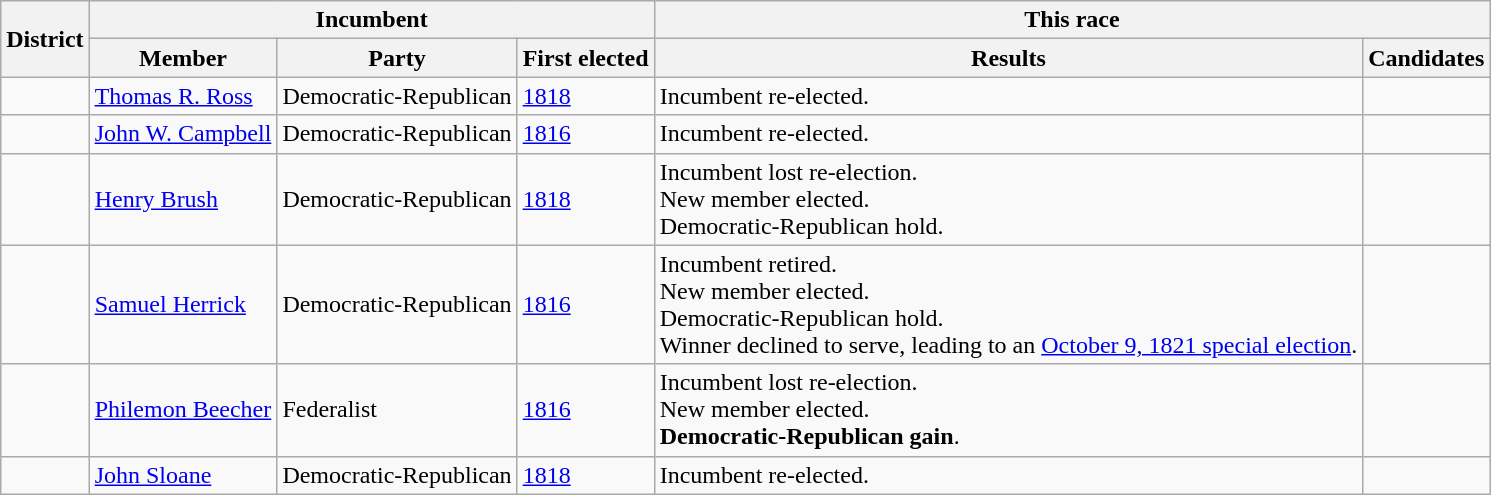<table class=wikitable>
<tr>
<th rowspan=2>District</th>
<th colspan=3>Incumbent</th>
<th colspan=2>This race</th>
</tr>
<tr>
<th>Member</th>
<th>Party</th>
<th>First elected</th>
<th>Results</th>
<th>Candidates</th>
</tr>
<tr>
<td></td>
<td><a href='#'>Thomas R. Ross</a></td>
<td>Democratic-Republican</td>
<td><a href='#'>1818</a></td>
<td>Incumbent re-elected.</td>
<td nowrap></td>
</tr>
<tr>
<td></td>
<td><a href='#'>John W. Campbell</a></td>
<td>Democratic-Republican</td>
<td><a href='#'>1816</a></td>
<td>Incumbent re-elected.</td>
<td nowrap></td>
</tr>
<tr>
<td></td>
<td><a href='#'>Henry Brush</a></td>
<td>Democratic-Republican</td>
<td><a href='#'>1818</a></td>
<td>Incumbent lost re-election.<br>New member elected.<br>Democratic-Republican hold.</td>
<td nowrap></td>
</tr>
<tr>
<td></td>
<td><a href='#'>Samuel Herrick</a></td>
<td>Democratic-Republican</td>
<td><a href='#'>1816</a></td>
<td>Incumbent retired.<br>New member elected.<br>Democratic-Republican hold.<br>Winner declined to serve, leading to an <a href='#'>October 9, 1821 special election</a>.</td>
<td nowrap></td>
</tr>
<tr>
<td></td>
<td><a href='#'>Philemon Beecher</a></td>
<td>Federalist</td>
<td><a href='#'>1816</a></td>
<td>Incumbent lost re-election.<br>New member elected.<br><strong>Democratic-Republican gain</strong>.</td>
<td nowrap></td>
</tr>
<tr>
<td></td>
<td><a href='#'>John Sloane</a></td>
<td>Democratic-Republican</td>
<td><a href='#'>1818</a></td>
<td>Incumbent re-elected.</td>
<td nowrap></td>
</tr>
</table>
